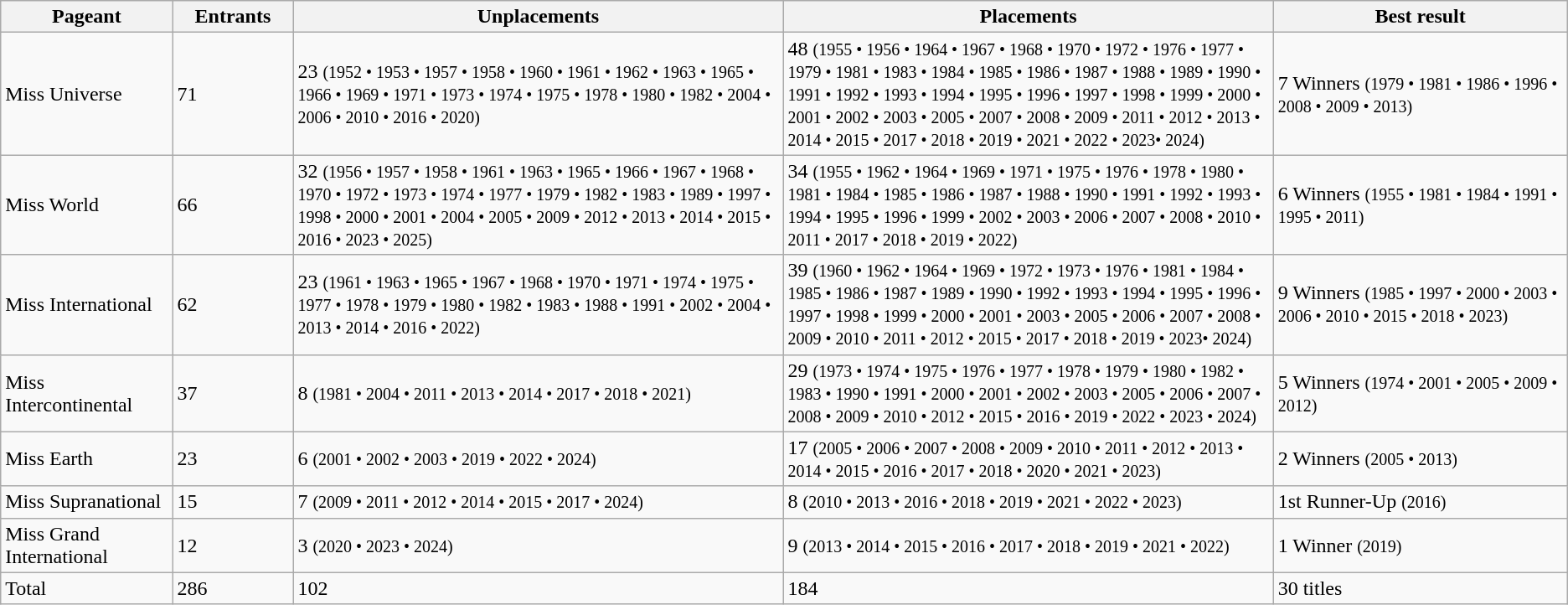<table class="wikitable sortable">
<tr>
<th width="4%">Pageant</th>
<th width="4%">Entrants</th>
<th width="20%">Unplacements</th>
<th width="20%">Placements</th>
<th width="12%">Best result</th>
</tr>
<tr>
<td>Miss Universe</td>
<td>71</td>
<td>23 <small>(1952 • 1953 • 1957 • 1958 • 1960 • 1961 • 1962 • 1963 • 1965 • 1966 • 1969 • 1971 • 1973 • 1974 • 1975 • 1978 • 1980 • 1982 • 2004 • 2006 • 2010 • 2016 • 2020)</small></td>
<td>48 <small>(1955 • 1956 • 1964 • 1967 • 1968 • 1970 • 1972 • 1976 • 1977 • 1979 • 1981 • 1983 • 1984 • 1985 • 1986 • 1987 • 1988 • 1989 • 1990 • 1991 • 1992 • 1993 • 1994 • 1995 • 1996 • 1997 • 1998 • 1999 • 2000 • 2001 • 2002 • 2003 • 2005 • 2007 • 2008 • 2009 • 2011 • 2012 • 2013 • 2014 • 2015 • 2017 • 2018 • 2019 • 2021 • 2022 • 2023• 2024)</small></td>
<td>7 Winners <small>(1979 • 1981 • 1986 • 1996 • 2008 • 2009 • 2013)</small></td>
</tr>
<tr>
<td>Miss World</td>
<td>66</td>
<td>32 <small>(1956 • 1957 • 1958 • 1961 • 1963 • 1965 • 1966 • 1967 • 1968 • 1970 • 1972 • 1973 • 1974 • 1977 • 1979 • 1982 • 1983 • 1989 • 1997 • 1998 • 2000 • 2001 • 2004 • 2005 • 2009 • 2012 • 2013 • 2014 • 2015 • 2016 • 2023 • 2025)</small></td>
<td>34 <small>(1955 • 1962 • 1964 • 1969 • 1971 • 1975 • 1976 • 1978 • 1980 • 1981 • 1984 • 1985 • 1986 • 1987 • 1988 • 1990 • 1991 • 1992 • 1993 • 1994 • 1995 • 1996 • 1999 • 2002 • 2003 • 2006 • 2007 • 2008 • 2010 • 2011 • 2017 • 2018 • 2019 • 2022)</small></td>
<td>6 Winners <small>(1955 • 1981 • 1984 • 1991 • 1995 • 2011)</small></td>
</tr>
<tr>
<td>Miss International</td>
<td>62</td>
<td>23 <small>(1961 • 1963 • 1965 • 1967 • 1968 • 1970 • 1971 • 1974 • 1975 • 1977 • 1978 • 1979 • 1980 • 1982 • 1983 • 1988 • 1991 • 2002 • 2004 • 2013 • 2014 • 2016 • 2022)</small></td>
<td>39 <small>(1960 • 1962 • 1964 • 1969 • 1972 • 1973 • 1976 • 1981 • 1984 • 1985 • 1986 • 1987 • 1989 • 1990 • 1992 • 1993 • 1994 • 1995 • 1996 • 1997 • 1998 • 1999 • 2000 • 2001 • 2003 • 2005 • 2006 • 2007 • 2008 • 2009 • 2010 • 2011 • 2012 • 2015 • 2017 • 2018 • 2019 • 2023• 2024)</small></td>
<td>9 Winners <small>(1985 • 1997 • 2000 • 2003 • 2006 • 2010 • 2015 • 2018 • 2023)</small></td>
</tr>
<tr>
<td>Miss Intercontinental</td>
<td>37</td>
<td>8 <small>(1981 • 2004 • 2011 • 2013 • 2014 • 2017 • 2018 • 2021)</small></td>
<td>29 <small>(1973 • 1974 • 1975 • 1976 • 1977 • 1978 • 1979 • 1980 • 1982 • 1983 • 1990 • 1991 • 2000 • 2001 • 2002 • 2003 • 2005 • 2006 • 2007 • 2008 • 2009 • 2010 • 2012 • 2015 • 2016 • 2019 • 2022 • 2023 • 2024)</small></td>
<td>5 Winners <small>(1974 • 2001 • 2005 • 2009 • 2012)</small></td>
</tr>
<tr>
<td>Miss Earth</td>
<td>23</td>
<td>6 <small>(2001 • 2002 • 2003 • 2019 • 2022 • 2024)</small></td>
<td>17 <small>(2005 • 2006 • 2007 • 2008 • 2009 • 2010 • 2011 • 2012 • 2013 • 2014 • 2015 • 2016 • 2017 • 2018 • 2020 • 2021 • 2023)</small></td>
<td>2 Winners <small>(2005 • 2013)</small></td>
</tr>
<tr>
<td>Miss Supranational</td>
<td>15</td>
<td>7 <small>(2009 • 2011 • 2012 • 2014 • 2015 • 2017 • 2024)</small></td>
<td>8 <small>(2010 • 2013 • 2016 • 2018 • 2019 • 2021 • 2022 • 2023)</small></td>
<td>1st Runner-Up <small>(2016)</small></td>
</tr>
<tr>
<td>Miss Grand International</td>
<td>12</td>
<td>3 <small>(2020 • 2023 • 2024)</small></td>
<td>9 <small>(2013 • 2014 • 2015 • 2016 • 2017 • 2018 • 2019 • 2021 • 2022)</small></td>
<td>1 Winner <small>(2019)</small></td>
</tr>
<tr>
<td>Total</td>
<td>286</td>
<td>102</td>
<td>184</td>
<td>30 titles</td>
</tr>
</table>
